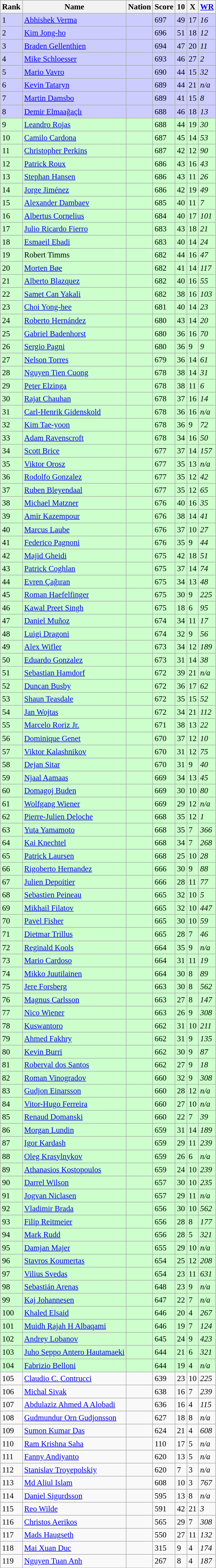<table class="wikitable sortable" style="font-size:95%;">
<tr>
<th>Rank</th>
<th>Name</th>
<th>Nation</th>
<th>Score</th>
<th>10</th>
<th>X</th>
<th><a href='#'>WR</a></th>
</tr>
<tr style="background:#ccccff;">
<td>1</td>
<td><a href='#'>Abhishek Verma</a></td>
<td></td>
<td>697</td>
<td>49</td>
<td>17</td>
<td><em>16</em></td>
</tr>
<tr style="background:#ccccff;">
<td>2</td>
<td><a href='#'>Kim Jong-ho</a></td>
<td></td>
<td>696</td>
<td>51</td>
<td>18</td>
<td><em>12</em></td>
</tr>
<tr style="background:#ccccff;">
<td>3</td>
<td><a href='#'>Braden Gellenthien</a></td>
<td></td>
<td>694</td>
<td>47</td>
<td>20</td>
<td><em>11</em></td>
</tr>
<tr style="background:#ccccff;">
<td>4</td>
<td><a href='#'>Mike Schloesser</a></td>
<td></td>
<td>693</td>
<td>46</td>
<td>27</td>
<td><em>2</em></td>
</tr>
<tr style="background:#ccccff;">
<td>5</td>
<td><a href='#'>Mario Vavro</a></td>
<td></td>
<td>690</td>
<td>44</td>
<td>15</td>
<td><em>32</em></td>
</tr>
<tr style="background:#ccccff;">
<td>6</td>
<td><a href='#'>Kevin Tataryn</a></td>
<td></td>
<td>689</td>
<td>44</td>
<td>21</td>
<td><em>n/a</em></td>
</tr>
<tr style="background:#ccccff;">
<td>7</td>
<td><a href='#'>Martin Damsbo</a></td>
<td></td>
<td>689</td>
<td>41</td>
<td>15</td>
<td><em>8</em></td>
</tr>
<tr style="background:#ccccff;">
<td>8</td>
<td><a href='#'>Demir Elmaağaçlı</a></td>
<td></td>
<td>688</td>
<td>46</td>
<td>18</td>
<td><em>13</em></td>
</tr>
<tr style="background:#ccffcc;">
<td>9</td>
<td><a href='#'>Leandro Rojas</a></td>
<td></td>
<td>688</td>
<td>44</td>
<td>19</td>
<td><em>30</em></td>
</tr>
<tr style="background:#ccffcc;">
<td>10</td>
<td><a href='#'>Camilo Cardona</a></td>
<td></td>
<td>687</td>
<td>45</td>
<td>14</td>
<td><em>53</em></td>
</tr>
<tr style="background:#ccffcc;">
<td>11</td>
<td><a href='#'>Christopher Perkins</a></td>
<td></td>
<td>687</td>
<td>42</td>
<td>12</td>
<td><em>90</em></td>
</tr>
<tr style="background:#ccffcc;">
<td>12</td>
<td><a href='#'>Patrick Roux</a></td>
<td></td>
<td>686</td>
<td>43</td>
<td>16</td>
<td><em>43</em></td>
</tr>
<tr style="background:#ccffcc;">
<td>13</td>
<td><a href='#'>Stephan Hansen</a></td>
<td></td>
<td>686</td>
<td>43</td>
<td>11</td>
<td><em>26</em></td>
</tr>
<tr style="background:#ccffcc;">
<td>14</td>
<td><a href='#'>Jorge Jiménez</a></td>
<td></td>
<td>686</td>
<td>42</td>
<td>19</td>
<td><em>49</em></td>
</tr>
<tr style="background:#ccffcc;">
<td>15</td>
<td><a href='#'>Alexander Dambaev</a></td>
<td></td>
<td>685</td>
<td>40</td>
<td>11</td>
<td><em>7</em></td>
</tr>
<tr style="background:#ccffcc;">
<td>16</td>
<td><a href='#'>Albertus Cornelius</a></td>
<td></td>
<td>684</td>
<td>40</td>
<td>17</td>
<td><em>101</em></td>
</tr>
<tr style="background:#ccffcc;">
<td>17</td>
<td><a href='#'>Julio Ricardo Fierro</a></td>
<td></td>
<td>683</td>
<td>43</td>
<td>18</td>
<td><em>21</em></td>
</tr>
<tr style="background:#ccffcc;">
<td>18</td>
<td><a href='#'>Esmaeil Ebadi</a></td>
<td></td>
<td>683</td>
<td>40</td>
<td>14</td>
<td><em>24</em></td>
</tr>
<tr style="background:#ccffcc;">
<td>19</td>
<td>Robert Timms</td>
<td></td>
<td>682</td>
<td>44</td>
<td>16</td>
<td><em>47</em></td>
</tr>
<tr style="background:#ccffcc;">
<td>20</td>
<td><a href='#'>Morten Bøe</a></td>
<td></td>
<td>682</td>
<td>41</td>
<td>14</td>
<td><em>117</em></td>
</tr>
<tr style="background:#ccffcc;">
<td>21</td>
<td><a href='#'>Alberto Blazquez</a></td>
<td></td>
<td>682</td>
<td>40</td>
<td>16</td>
<td><em>55</em></td>
</tr>
<tr style="background:#ccffcc;">
<td>22</td>
<td><a href='#'>Samet Can Yakali</a></td>
<td></td>
<td>682</td>
<td>38</td>
<td>16</td>
<td><em>103</em></td>
</tr>
<tr style="background:#ccffcc;">
<td>23</td>
<td><a href='#'>Choi Yong-hee</a></td>
<td></td>
<td>681</td>
<td>40</td>
<td>14</td>
<td><em>23</em></td>
</tr>
<tr style="background:#ccffcc;">
<td>24</td>
<td><a href='#'>Roberto Hernández</a></td>
<td></td>
<td>680</td>
<td>43</td>
<td>14</td>
<td><em>20</em></td>
</tr>
<tr style="background:#ccffcc;">
<td>25</td>
<td><a href='#'>Gabriel Badenhorst</a></td>
<td></td>
<td>680</td>
<td>36</td>
<td>16</td>
<td><em>70</em></td>
</tr>
<tr style="background:#ccffcc;">
<td>26</td>
<td><a href='#'>Sergio Pagni</a></td>
<td></td>
<td>680</td>
<td>36</td>
<td>9</td>
<td><em>9</em></td>
</tr>
<tr style="background:#ccffcc;">
<td>27</td>
<td><a href='#'>Nelson Torres</a></td>
<td></td>
<td>679</td>
<td>36</td>
<td>14</td>
<td><em>61</em></td>
</tr>
<tr style="background:#ccffcc;">
<td>28</td>
<td><a href='#'>Nguyen Tien Cuong</a></td>
<td></td>
<td>678</td>
<td>38</td>
<td>14</td>
<td><em>31</em></td>
</tr>
<tr style="background:#ccffcc;">
<td>29</td>
<td><a href='#'>Peter Elzinga</a></td>
<td></td>
<td>678</td>
<td>38</td>
<td>11</td>
<td><em>6</em></td>
</tr>
<tr style="background:#ccffcc;">
<td>30</td>
<td><a href='#'>Rajat Chauhan</a></td>
<td></td>
<td>678</td>
<td>37</td>
<td>16</td>
<td><em>14</em></td>
</tr>
<tr style="background:#ccffcc;">
<td>31</td>
<td><a href='#'>Carl-Henrik Gidenskold</a></td>
<td></td>
<td>678</td>
<td>36</td>
<td>16</td>
<td><em>n/a</em></td>
</tr>
<tr style="background:#ccffcc;">
<td>32</td>
<td><a href='#'>Kim Tae-yoon</a></td>
<td></td>
<td>678</td>
<td>36</td>
<td>9</td>
<td><em>72</em></td>
</tr>
<tr style="background:#ccffcc;">
<td>33</td>
<td><a href='#'>Adam Ravenscroft</a></td>
<td></td>
<td>678</td>
<td>34</td>
<td>16</td>
<td><em>50</em></td>
</tr>
<tr style="background:#ccffcc;">
<td>34</td>
<td><a href='#'>Scott Brice</a></td>
<td></td>
<td>677</td>
<td>37</td>
<td>14</td>
<td><em>157</em></td>
</tr>
<tr style="background:#ccffcc;">
<td>35</td>
<td><a href='#'>Viktor Orosz</a></td>
<td></td>
<td>677</td>
<td>35</td>
<td>13</td>
<td><em>n/a</em></td>
</tr>
<tr style="background:#ccffcc;">
<td>36</td>
<td><a href='#'>Rodolfo Gonzalez</a></td>
<td></td>
<td>677</td>
<td>35</td>
<td>12</td>
<td><em>42</em></td>
</tr>
<tr style="background:#ccffcc;">
<td>37</td>
<td><a href='#'>Ruben Bleyendaal</a></td>
<td></td>
<td>677</td>
<td>35</td>
<td>12</td>
<td><em>65</em></td>
</tr>
<tr style="background:#ccffcc;">
<td>38</td>
<td><a href='#'>Michael Matzner</a></td>
<td></td>
<td>676</td>
<td>40</td>
<td>16</td>
<td><em>35</em></td>
</tr>
<tr style="background:#ccffcc;">
<td>39</td>
<td><a href='#'>Amir Kazempour</a></td>
<td></td>
<td>676</td>
<td>38</td>
<td>14</td>
<td><em>41</em></td>
</tr>
<tr style="background:#ccffcc;">
<td>40</td>
<td><a href='#'>Marcus Laube</a></td>
<td></td>
<td>676</td>
<td>37</td>
<td>10</td>
<td><em>27</em></td>
</tr>
<tr style="background:#ccffcc;">
<td>41</td>
<td><a href='#'>Federico Pagnoni</a></td>
<td></td>
<td>676</td>
<td>35</td>
<td>9</td>
<td><em>44</em></td>
</tr>
<tr style="background:#ccffcc;">
<td>42</td>
<td><a href='#'>Majid Gheidi</a></td>
<td></td>
<td>675</td>
<td>42</td>
<td>18</td>
<td><em>51</em></td>
</tr>
<tr style="background:#ccffcc;">
<td>43</td>
<td><a href='#'>Patrick Coghlan</a></td>
<td></td>
<td>675</td>
<td>37</td>
<td>14</td>
<td><em>74</em></td>
</tr>
<tr style="background:#ccffcc;">
<td>44</td>
<td><a href='#'>Evren Çağıran</a></td>
<td></td>
<td>675</td>
<td>34</td>
<td>13</td>
<td><em>48</em></td>
</tr>
<tr style="background:#ccffcc;">
<td>45</td>
<td><a href='#'>Roman Haefelfinger</a></td>
<td></td>
<td>675</td>
<td>30</td>
<td>9</td>
<td><em>225</em></td>
</tr>
<tr style="background:#ccffcc;">
<td>46</td>
<td><a href='#'>Kawal Preet Singh</a></td>
<td></td>
<td>675</td>
<td>18</td>
<td>6</td>
<td><em>95</em></td>
</tr>
<tr style="background:#ccffcc;">
<td>47</td>
<td><a href='#'>Daniel Muñoz</a></td>
<td></td>
<td>674</td>
<td>34</td>
<td>11</td>
<td><em>17</em></td>
</tr>
<tr style="background:#ccffcc;">
<td>48</td>
<td><a href='#'>Luigi Dragoni</a></td>
<td></td>
<td>674</td>
<td>32</td>
<td>9</td>
<td><em>56</em></td>
</tr>
<tr style="background:#ccffcc;">
<td>49</td>
<td><a href='#'>Alex Wifler</a></td>
<td></td>
<td>673</td>
<td>34</td>
<td>12</td>
<td><em>189</em></td>
</tr>
<tr style="background:#ccffcc;">
<td>50</td>
<td><a href='#'>Eduardo Gonzalez</a></td>
<td></td>
<td>673</td>
<td>31</td>
<td>14</td>
<td><em>38</em></td>
</tr>
<tr style="background:#ccffcc;">
<td>51</td>
<td><a href='#'>Sebastian Hamdorf</a></td>
<td></td>
<td>672</td>
<td>39</td>
<td>21</td>
<td><em>n/a</em></td>
</tr>
<tr style="background:#ccffcc;">
<td>52</td>
<td><a href='#'>Duncan Busby</a></td>
<td></td>
<td>672</td>
<td>36</td>
<td>17</td>
<td><em>62</em></td>
</tr>
<tr style="background:#ccffcc;">
<td>53</td>
<td><a href='#'>Shaun Teasdale</a></td>
<td></td>
<td>672</td>
<td>35</td>
<td>15</td>
<td><em>52</em></td>
</tr>
<tr style="background:#ccffcc;">
<td>54</td>
<td><a href='#'>Jan Wojtas</a></td>
<td></td>
<td>672</td>
<td>34</td>
<td>21</td>
<td><em>112</em></td>
</tr>
<tr style="background:#ccffcc;">
<td>55</td>
<td><a href='#'>Marcelo Roriz Jr.</a></td>
<td></td>
<td>671</td>
<td>38</td>
<td>13</td>
<td><em>22</em></td>
</tr>
<tr style="background:#ccffcc;">
<td>56</td>
<td><a href='#'>Dominique Genet</a></td>
<td></td>
<td>670</td>
<td>37</td>
<td>12</td>
<td><em>10</em></td>
</tr>
<tr style="background:#ccffcc;">
<td>57</td>
<td><a href='#'>Viktor Kalashnikov</a></td>
<td></td>
<td>670</td>
<td>31</td>
<td>12</td>
<td><em>75</em></td>
</tr>
<tr style="background:#ccffcc;">
<td>58</td>
<td><a href='#'>Dejan Sitar</a></td>
<td></td>
<td>670</td>
<td>31</td>
<td>9</td>
<td><em>40</em></td>
</tr>
<tr style="background:#ccffcc;">
<td>59</td>
<td><a href='#'>Njaal Aamaas</a></td>
<td></td>
<td>669</td>
<td>34</td>
<td>13</td>
<td><em>45</em></td>
</tr>
<tr style="background:#ccffcc;">
<td>60</td>
<td><a href='#'>Domagoj Buden</a></td>
<td></td>
<td>669</td>
<td>30</td>
<td>10</td>
<td><em>80</em></td>
</tr>
<tr style="background:#ccffcc;">
<td>61</td>
<td><a href='#'>Wolfgang Wiener</a></td>
<td></td>
<td>669</td>
<td>29</td>
<td>12</td>
<td><em>n/a</em></td>
</tr>
<tr style="background:#ccffcc;">
<td>62</td>
<td><a href='#'>Pierre-Julien Deloche</a></td>
<td></td>
<td>668</td>
<td>35</td>
<td>12</td>
<td><em>1</em></td>
</tr>
<tr style="background:#ccffcc;">
<td>63</td>
<td><a href='#'>Yuta Yamamoto</a></td>
<td></td>
<td>668</td>
<td>35</td>
<td>7</td>
<td><em>366</em></td>
</tr>
<tr style="background:#ccffcc;">
<td>64</td>
<td><a href='#'>Kai Knechtel</a></td>
<td></td>
<td>668</td>
<td>34</td>
<td>7</td>
<td><em>268</em></td>
</tr>
<tr style="background:#ccffcc;">
<td>65</td>
<td><a href='#'>Patrick Laursen</a></td>
<td></td>
<td>668</td>
<td>25</td>
<td>10</td>
<td><em>28</em></td>
</tr>
<tr style="background:#ccffcc;">
<td>66</td>
<td><a href='#'>Rigoberto Hernandez</a></td>
<td></td>
<td>666</td>
<td>30</td>
<td>9</td>
<td><em>88</em></td>
</tr>
<tr style="background:#ccffcc;">
<td>67</td>
<td><a href='#'>Julien Depoitier</a></td>
<td></td>
<td>666</td>
<td>28</td>
<td>11</td>
<td><em>77</em></td>
</tr>
<tr style="background:#ccffcc;">
<td>68</td>
<td><a href='#'>Sebastien Peineau</a></td>
<td></td>
<td>665</td>
<td>32</td>
<td>10</td>
<td><em>5</em></td>
</tr>
<tr style="background:#ccffcc;">
<td>69</td>
<td><a href='#'>Mikhail Filatov</a></td>
<td></td>
<td>665</td>
<td>32</td>
<td>10</td>
<td><em>447</em></td>
</tr>
<tr style="background:#ccffcc;">
<td>70</td>
<td><a href='#'>Pavel Fisher</a></td>
<td></td>
<td>665</td>
<td>30</td>
<td>10</td>
<td><em>59</em></td>
</tr>
<tr style="background:#ccffcc;">
<td>71</td>
<td><a href='#'>Dietmar Trillus</a></td>
<td></td>
<td>665</td>
<td>28</td>
<td>7</td>
<td><em>46</em></td>
</tr>
<tr style="background:#ccffcc;">
<td>72</td>
<td><a href='#'>Reginald Kools</a></td>
<td></td>
<td>664</td>
<td>35</td>
<td>9</td>
<td><em>n/a</em></td>
</tr>
<tr style="background:#ccffcc;">
<td>73</td>
<td><a href='#'>Mario Cardoso</a></td>
<td></td>
<td>664</td>
<td>31</td>
<td>11</td>
<td><em>19</em></td>
</tr>
<tr style="background:#ccffcc;">
<td>74</td>
<td><a href='#'>Mikko Juutilainen</a></td>
<td></td>
<td>664</td>
<td>30</td>
<td>8</td>
<td><em>89</em></td>
</tr>
<tr style="background:#ccffcc;">
<td>75</td>
<td><a href='#'>Jere Forsberg</a></td>
<td></td>
<td>663</td>
<td>30</td>
<td>8</td>
<td><em>562</em></td>
</tr>
<tr style="background:#ccffcc;">
<td>76</td>
<td><a href='#'>Magnus Carlsson</a></td>
<td></td>
<td>663</td>
<td>27</td>
<td>8</td>
<td><em>147</em></td>
</tr>
<tr style="background:#ccffcc;">
<td>77</td>
<td><a href='#'>Nico Wiener</a></td>
<td></td>
<td>663</td>
<td>26</td>
<td>9</td>
<td><em>308</em></td>
</tr>
<tr style="background:#ccffcc;">
<td>78</td>
<td><a href='#'>Kuswantoro</a></td>
<td></td>
<td>662</td>
<td>31</td>
<td>10</td>
<td><em>211</em></td>
</tr>
<tr style="background:#ccffcc;">
<td>79</td>
<td><a href='#'>Ahmed Fakhry</a></td>
<td></td>
<td>662</td>
<td>31</td>
<td>9</td>
<td><em>135</em></td>
</tr>
<tr style="background:#ccffcc;">
<td>80</td>
<td><a href='#'>Kevin Burri</a></td>
<td></td>
<td>662</td>
<td>30</td>
<td>9</td>
<td><em>87</em></td>
</tr>
<tr style="background:#ccffcc;">
<td>81</td>
<td><a href='#'>Roberval dos Santos</a></td>
<td></td>
<td>662</td>
<td>27</td>
<td>9</td>
<td><em>18</em></td>
</tr>
<tr style="background:#ccffcc;">
<td>82</td>
<td><a href='#'>Roman Vinogradov</a></td>
<td></td>
<td>660</td>
<td>32</td>
<td>9</td>
<td><em>308</em></td>
</tr>
<tr style="background:#ccffcc;">
<td>83</td>
<td><a href='#'>Gudjon Einarsson</a></td>
<td></td>
<td>660</td>
<td>28</td>
<td>12</td>
<td><em>n/a</em></td>
</tr>
<tr style="background:#ccffcc;">
<td>84</td>
<td><a href='#'>Vitor-Hugo Ferreira</a></td>
<td></td>
<td>660</td>
<td>27</td>
<td>10</td>
<td><em>n/a</em></td>
</tr>
<tr style="background:#ccffcc;">
<td>85</td>
<td><a href='#'>Renaud Domanski</a></td>
<td></td>
<td>660</td>
<td>22</td>
<td>7</td>
<td><em>39</em></td>
</tr>
<tr style="background:#ccffcc;">
<td>86</td>
<td><a href='#'>Morgan Lundin</a></td>
<td></td>
<td>659</td>
<td>31</td>
<td>14</td>
<td><em>189</em></td>
</tr>
<tr style="background:#ccffcc;">
<td>87</td>
<td><a href='#'>Igor Kardash</a></td>
<td></td>
<td>659</td>
<td>29</td>
<td>11</td>
<td><em>239</em></td>
</tr>
<tr style="background:#ccffcc;">
<td>88</td>
<td><a href='#'>Oleg Krasylnykov</a></td>
<td></td>
<td>659</td>
<td>26</td>
<td>6</td>
<td><em>n/a</em></td>
</tr>
<tr style="background:#ccffcc;">
<td>89</td>
<td><a href='#'>Athanasios Kostopoulos</a></td>
<td></td>
<td>659</td>
<td>24</td>
<td>10</td>
<td><em>239</em></td>
</tr>
<tr style="background:#ccffcc;">
<td>90</td>
<td><a href='#'>Darrel Wilson</a></td>
<td></td>
<td>657</td>
<td>30</td>
<td>10</td>
<td><em>235</em></td>
</tr>
<tr style="background:#ccffcc;">
<td>91</td>
<td><a href='#'>Jogvan Niclasen</a></td>
<td></td>
<td>657</td>
<td>29</td>
<td>11</td>
<td><em>n/a</em></td>
</tr>
<tr style="background:#ccffcc;">
<td>92</td>
<td><a href='#'>Vladimir Brada</a></td>
<td></td>
<td>656</td>
<td>30</td>
<td>10</td>
<td><em>562</em></td>
</tr>
<tr style="background:#ccffcc;">
<td>93</td>
<td><a href='#'>Filip Reitmeier</a></td>
<td></td>
<td>656</td>
<td>28</td>
<td>8</td>
<td><em>177</em></td>
</tr>
<tr style="background:#ccffcc;">
<td>94</td>
<td><a href='#'>Mark Rudd</a></td>
<td></td>
<td>656</td>
<td>28</td>
<td>5</td>
<td><em>321</em></td>
</tr>
<tr style="background:#ccffcc;">
<td>95</td>
<td><a href='#'>Damjan Majer</a></td>
<td></td>
<td>655</td>
<td>29</td>
<td>10</td>
<td><em>n/a</em></td>
</tr>
<tr style="background:#ccffcc;">
<td>96</td>
<td><a href='#'>Stavros Koumertas</a></td>
<td></td>
<td>654</td>
<td>25</td>
<td>12</td>
<td><em>208</em></td>
</tr>
<tr style="background:#ccffcc;">
<td>97</td>
<td><a href='#'>Vilius Svedas</a></td>
<td></td>
<td>654</td>
<td>23</td>
<td>11</td>
<td><em>631</em></td>
</tr>
<tr style="background:#ccffcc;">
<td>98</td>
<td><a href='#'>Sebastián Arenas</a></td>
<td></td>
<td>648</td>
<td>23</td>
<td>9</td>
<td><em>n/a</em></td>
</tr>
<tr style="background:#ccffcc;">
<td>99</td>
<td><a href='#'>Kaj Johannesen</a></td>
<td></td>
<td>647</td>
<td>22</td>
<td>7</td>
<td><em>n/a</em></td>
</tr>
<tr style="background:#ccffcc;">
<td>100</td>
<td><a href='#'>Khaled Elsaid</a></td>
<td></td>
<td>646</td>
<td>20</td>
<td>4</td>
<td><em>267</em></td>
</tr>
<tr style="background:#ccffcc;">
<td>101</td>
<td><a href='#'>Muidh Rajah H Albaqami</a></td>
<td></td>
<td>646</td>
<td>19</td>
<td>7</td>
<td><em>124</em></td>
</tr>
<tr style="background:#ccffcc;">
<td>102</td>
<td><a href='#'>Andrey Lobanov</a></td>
<td></td>
<td>645</td>
<td>24</td>
<td>9</td>
<td><em>423</em></td>
</tr>
<tr style="background:#ccffcc;">
<td>103</td>
<td><a href='#'>Juho Seppo Antero Hautamaeki</a></td>
<td></td>
<td>644</td>
<td>21</td>
<td>6</td>
<td><em>321</em></td>
</tr>
<tr style="background:#ccffcc;">
<td>104</td>
<td><a href='#'>Fabrizio Belloni</a></td>
<td></td>
<td>644</td>
<td>19</td>
<td>4</td>
<td><em>n/a</em></td>
</tr>
<tr>
<td>105</td>
<td><a href='#'>Claudio C. Contrucci</a></td>
<td></td>
<td>639</td>
<td>23</td>
<td>10</td>
<td><em>225</em></td>
</tr>
<tr>
<td>106</td>
<td><a href='#'>Michal Sivak</a></td>
<td></td>
<td>638</td>
<td>16</td>
<td>7</td>
<td><em>239</em></td>
</tr>
<tr>
<td>107</td>
<td><a href='#'>Abdulaziz Ahmed A Alobadi</a></td>
<td></td>
<td>636</td>
<td>16</td>
<td>4</td>
<td><em>115</em></td>
</tr>
<tr>
<td>108</td>
<td><a href='#'>Gudmundur Orn Gudjonsson</a></td>
<td></td>
<td>627</td>
<td>18</td>
<td>8</td>
<td><em>n/a</em></td>
</tr>
<tr>
<td>109</td>
<td><a href='#'>Sumon Kumar Das</a></td>
<td></td>
<td>624</td>
<td>21</td>
<td>4</td>
<td><em>608</em></td>
</tr>
<tr>
<td>110</td>
<td><a href='#'>Ram Krishna Saha</a></td>
<td></td>
<td>110</td>
<td>17</td>
<td>5</td>
<td><em>n/a</em></td>
</tr>
<tr>
<td>111</td>
<td><a href='#'>Fanny Andiyanto</a></td>
<td></td>
<td>620</td>
<td>13</td>
<td>5</td>
<td><em>n/a</em></td>
</tr>
<tr>
<td>112</td>
<td><a href='#'>Stanislav Troyepolskiy</a></td>
<td></td>
<td>620</td>
<td>7</td>
<td>3</td>
<td><em>n/a</em></td>
</tr>
<tr>
<td>113</td>
<td><a href='#'>Md Aliul Islam</a></td>
<td></td>
<td>608</td>
<td>10</td>
<td>3</td>
<td><em>767</em></td>
</tr>
<tr>
<td>114</td>
<td><a href='#'>Daniel Sigurdsson</a></td>
<td></td>
<td>595</td>
<td>13</td>
<td>8</td>
<td><em>n/a</em></td>
</tr>
<tr>
<td>115</td>
<td><a href='#'>Reo Wilde</a></td>
<td></td>
<td>591</td>
<td>42</td>
<td>21</td>
<td><em>3</em></td>
</tr>
<tr>
<td>116</td>
<td><a href='#'>Christos Aerikos</a></td>
<td></td>
<td>565</td>
<td>29</td>
<td>7</td>
<td><em>308</em></td>
</tr>
<tr>
<td>117</td>
<td><a href='#'>Mads Haugseth</a></td>
<td></td>
<td>550</td>
<td>27</td>
<td>11</td>
<td><em>132</em></td>
</tr>
<tr>
<td>118</td>
<td><a href='#'>Mai Xuan Duc</a></td>
<td></td>
<td>315</td>
<td>9</td>
<td>4</td>
<td><em>174</em></td>
</tr>
<tr>
<td>119</td>
<td><a href='#'>Nguyen Tuan Anh</a></td>
<td></td>
<td>267</td>
<td>8</td>
<td>4</td>
<td><em>187</em></td>
</tr>
<tr>
</tr>
</table>
